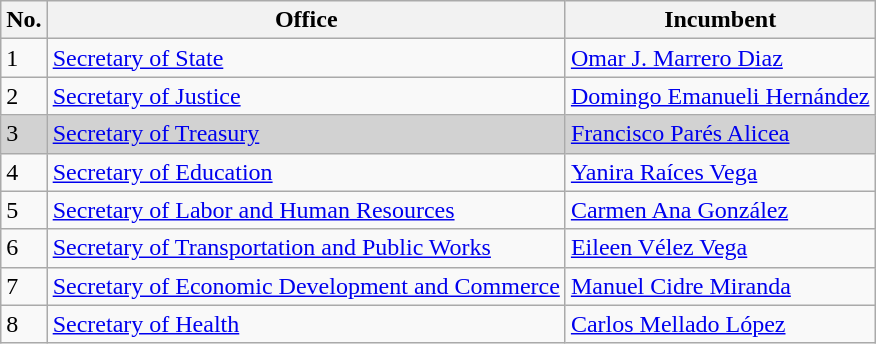<table class=wikitable>
<tr>
<th><abbr>No.</abbr></th>
<th>Office</th>
<th>Incumbent</th>
</tr>
<tr>
<td>1</td>
<td><a href='#'>Secretary of State</a></td>
<td><a href='#'>Omar J. Marrero Diaz</a></td>
</tr>
<tr>
<td>2</td>
<td><a href='#'>Secretary of Justice</a></td>
<td><a href='#'>Domingo Emanueli Hernández</a></td>
</tr>
<tr style="background:#d2d2d2">
<td>3</td>
<td><a href='#'>Secretary of Treasury</a></td>
<td><a href='#'>Francisco Parés Alicea</a></td>
</tr>
<tr>
<td>4</td>
<td><a href='#'>Secretary of Education</a></td>
<td><a href='#'>Yanira Raíces Vega</a></td>
</tr>
<tr>
<td>5</td>
<td><a href='#'>Secretary of Labor and Human Resources</a></td>
<td><a href='#'>Carmen Ana González</a></td>
</tr>
<tr>
<td>6</td>
<td><a href='#'>Secretary of Transportation and Public Works</a></td>
<td><a href='#'>Eileen Vélez Vega</a></td>
</tr>
<tr>
<td>7</td>
<td><a href='#'>Secretary of Economic Development and Commerce</a></td>
<td><a href='#'>Manuel Cidre Miranda</a></td>
</tr>
<tr>
<td>8</td>
<td><a href='#'>Secretary of Health</a></td>
<td><a href='#'>Carlos Mellado López</a></td>
</tr>
</table>
